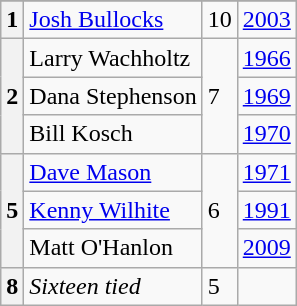<table class=wikitable>
<tr>
</tr>
<tr>
<th>1</th>
<td><a href='#'>Josh Bullocks</a></td>
<td>10</td>
<td><a href='#'>2003</a></td>
</tr>
<tr>
<th rowspan=3>2</th>
<td>Larry Wachholtz</td>
<td rowspan=3>7</td>
<td><a href='#'>1966</a></td>
</tr>
<tr>
<td>Dana Stephenson</td>
<td><a href='#'>1969</a></td>
</tr>
<tr>
<td>Bill Kosch</td>
<td><a href='#'>1970</a></td>
</tr>
<tr>
<th rowspan=3>5</th>
<td><a href='#'>Dave Mason</a></td>
<td rowspan=3>6</td>
<td><a href='#'>1971</a></td>
</tr>
<tr>
<td><a href='#'>Kenny Wilhite</a></td>
<td><a href='#'>1991</a></td>
</tr>
<tr>
<td>Matt O'Hanlon</td>
<td><a href='#'>2009</a></td>
</tr>
<tr>
<th>8</th>
<td><em>Sixteen tied</em></td>
<td>5</td>
<td></td>
</tr>
</table>
